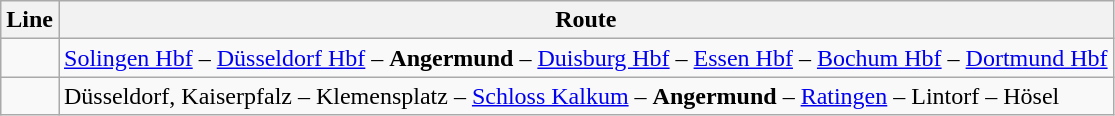<table class="wikitable">
<tr>
<th>Line</th>
<th>Route</th>
</tr>
<tr>
<td></td>
<td><a href='#'>Solingen Hbf</a> – <a href='#'>Düsseldorf Hbf</a> – <strong>Angermund</strong> – <a href='#'>Duisburg Hbf</a> – <a href='#'>Essen Hbf</a> – <a href='#'>Bochum Hbf</a> – <a href='#'>Dortmund Hbf</a></td>
</tr>
<tr>
<td></td>
<td>Düsseldorf, Kaiserpfalz – Klemensplatz – <a href='#'>Schloss Kalkum</a> – <strong>Angermund</strong> – <a href='#'>Ratingen</a> – Lintorf – Hösel</td>
</tr>
</table>
